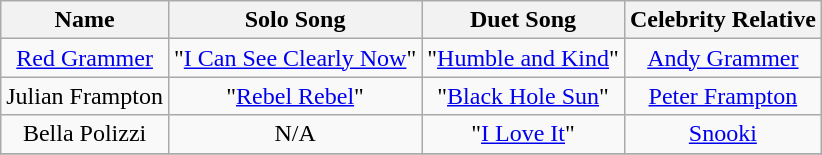<table class="wikitable" style="text-align:center;">
<tr>
<th>Name<br></th>
<th>Solo Song<br></th>
<th>Duet Song<br></th>
<th>Celebrity Relative<br></th>
</tr>
<tr>
<td><a href='#'>Red Grammer</a></td>
<td>"<a href='#'>I Can See Clearly Now</a>"<br></td>
<td>"<a href='#'>Humble and Kind</a>"<br></td>
<td><a href='#'>Andy Grammer</a><br></td>
</tr>
<tr>
<td>Julian Frampton</td>
<td>"<a href='#'>Rebel Rebel</a>"<br></td>
<td>"<a href='#'>Black Hole Sun</a>"<br></td>
<td><a href='#'>Peter Frampton</a><br></td>
</tr>
<tr>
<td>Bella Polizzi</td>
<td>N/A</td>
<td>"<a href='#'>I Love It</a>"<br></td>
<td><a href='#'>Snooki</a><br></td>
</tr>
<tr>
</tr>
</table>
